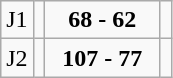<table class="wikitable" style="text-align:center">
<tr>
<td align="left">J1</td>
<td align="left"></td>
<td width="70px"><strong>68 - 62</strong></td>
<td align="left"></td>
</tr>
<tr>
<td align="left">J2</td>
<td align="left"></td>
<td width="70px"><strong>107 - 77</strong></td>
<td align="left"></td>
</tr>
</table>
